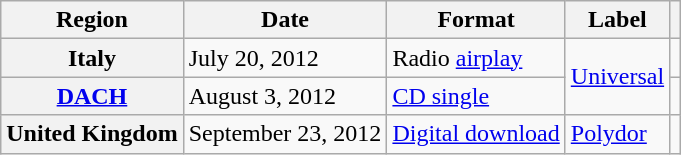<table class="wikitable plainrowheaders">
<tr>
<th scope="col">Region</th>
<th scope="col">Date</th>
<th scope="col">Format</th>
<th scope="col">Label</th>
<th scope="col"></th>
</tr>
<tr>
<th scope="row">Italy</th>
<td>July 20, 2012</td>
<td>Radio <a href='#'>airplay</a></td>
<td rowspan="2"><a href='#'>Universal</a></td>
<td></td>
</tr>
<tr>
<th scope="row"><a href='#'>DACH</a></th>
<td>August 3, 2012</td>
<td><a href='#'>CD single</a></td>
<td></td>
</tr>
<tr>
<th scope="row">United Kingdom</th>
<td>September 23, 2012</td>
<td><a href='#'>Digital download</a></td>
<td><a href='#'>Polydor</a></td>
<td></td>
</tr>
</table>
